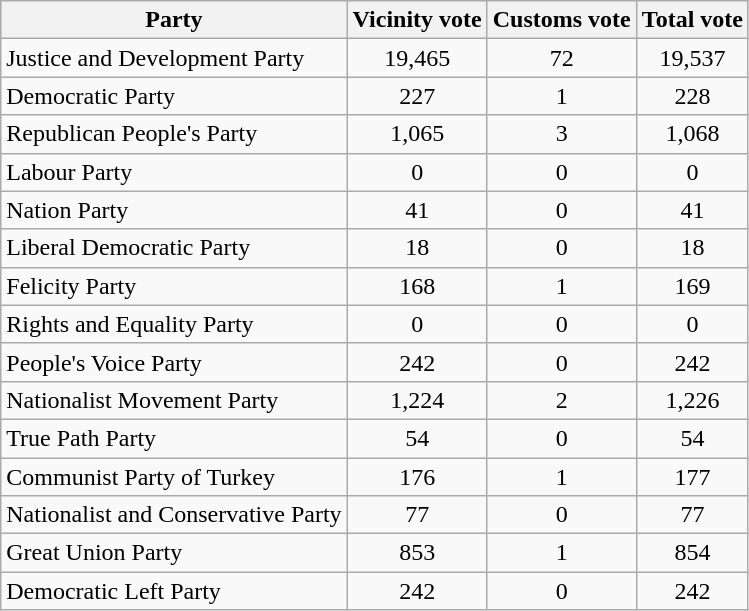<table class="wikitable sortable">
<tr>
<th style="text-align:center;">Party</th>
<th style="text-align:center;">Vicinity vote</th>
<th style="text-align:center;">Customs vote</th>
<th style="text-align:center;">Total vote</th>
</tr>
<tr>
<td>Justice and Development Party</td>
<td style="text-align:center;">19,465</td>
<td style="text-align:center;">72</td>
<td style="text-align:center;">19,537</td>
</tr>
<tr>
<td>Democratic Party</td>
<td style="text-align:center;">227</td>
<td style="text-align:center;">1</td>
<td style="text-align:center;">228</td>
</tr>
<tr>
<td>Republican People's Party</td>
<td style="text-align:center;">1,065</td>
<td style="text-align:center;">3</td>
<td style="text-align:center;">1,068</td>
</tr>
<tr>
<td>Labour Party</td>
<td style="text-align:center;">0</td>
<td style="text-align:center;">0</td>
<td style="text-align:center;">0</td>
</tr>
<tr>
<td>Nation Party</td>
<td style="text-align:center;">41</td>
<td style="text-align:center;">0</td>
<td style="text-align:center;">41</td>
</tr>
<tr>
<td>Liberal Democratic Party</td>
<td style="text-align:center;">18</td>
<td style="text-align:center;">0</td>
<td style="text-align:center;">18</td>
</tr>
<tr>
<td>Felicity Party</td>
<td style="text-align:center;">168</td>
<td style="text-align:center;">1</td>
<td style="text-align:center;">169</td>
</tr>
<tr>
<td>Rights and Equality Party</td>
<td style="text-align:center;">0</td>
<td style="text-align:center;">0</td>
<td style="text-align:center;">0</td>
</tr>
<tr>
<td>People's Voice Party</td>
<td style="text-align:center;">242</td>
<td style="text-align:center;">0</td>
<td style="text-align:center;">242</td>
</tr>
<tr>
<td>Nationalist Movement Party</td>
<td style="text-align:center;">1,224</td>
<td style="text-align:center;">2</td>
<td style="text-align:center;">1,226</td>
</tr>
<tr>
<td>True Path Party</td>
<td style="text-align:center;">54</td>
<td style="text-align:center;">0</td>
<td style="text-align:center;">54</td>
</tr>
<tr>
<td>Communist Party of Turkey</td>
<td style="text-align:center;">176</td>
<td style="text-align:center;">1</td>
<td style="text-align:center;">177</td>
</tr>
<tr>
<td>Nationalist and Conservative Party</td>
<td style="text-align:center;">77</td>
<td style="text-align:center;">0</td>
<td style="text-align:center;">77</td>
</tr>
<tr>
<td>Great Union Party</td>
<td style="text-align:center;">853</td>
<td style="text-align:center;">1</td>
<td style="text-align:center;">854</td>
</tr>
<tr>
<td>Democratic Left Party</td>
<td style="text-align:center;">242</td>
<td style="text-align:center;">0</td>
<td style="text-align:center;">242</td>
</tr>
</table>
